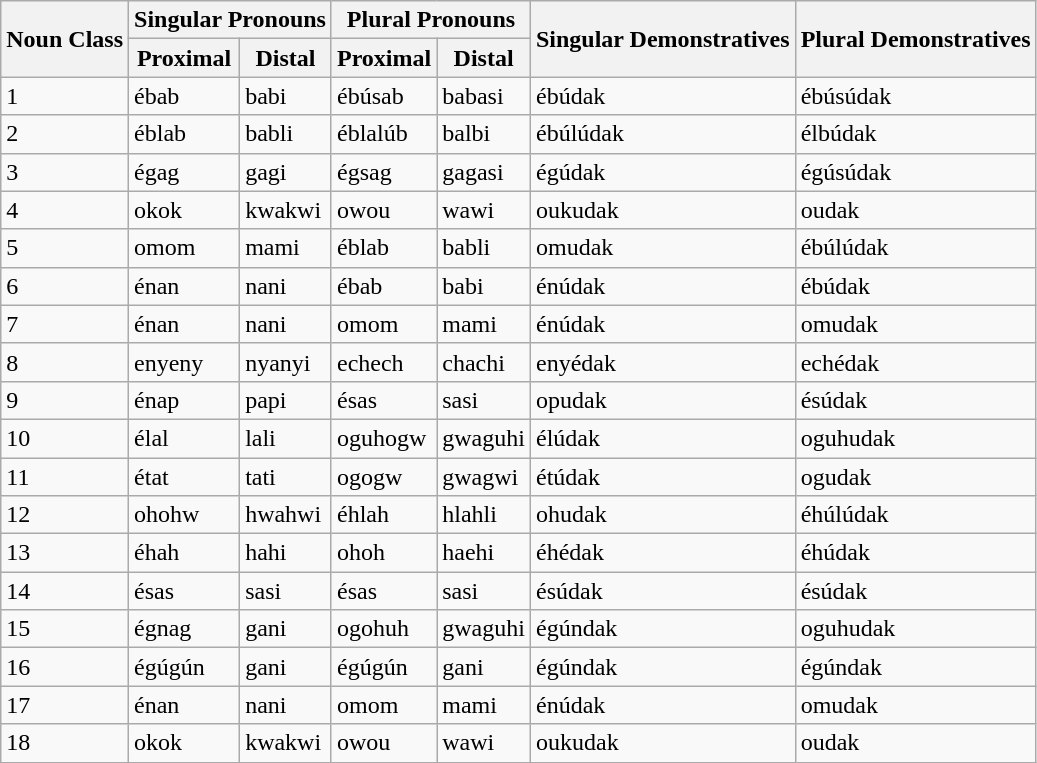<table class="wikitable">
<tr>
<th rowspan="2">Noun Class</th>
<th colspan="2">Singular Pronouns</th>
<th colspan="2">Plural Pronouns</th>
<th rowspan="2">Singular Demonstratives</th>
<th rowspan="2">Plural Demonstratives</th>
</tr>
<tr>
<th>Proximal</th>
<th>Distal</th>
<th>Proximal</th>
<th>Distal</th>
</tr>
<tr>
<td>1</td>
<td>ébab</td>
<td>babi</td>
<td>ébúsab</td>
<td>babasi</td>
<td>ébúdak</td>
<td>ébúsúdak</td>
</tr>
<tr>
<td>2</td>
<td>éblab</td>
<td>babli</td>
<td>éblalúb</td>
<td>balbi</td>
<td>ébúlúdak</td>
<td>élbúdak</td>
</tr>
<tr>
<td>3</td>
<td>égag</td>
<td>gagi</td>
<td>égsag</td>
<td>gagasi</td>
<td>égúdak</td>
<td>égúsúdak</td>
</tr>
<tr>
<td>4</td>
<td>okok</td>
<td>kwakwi</td>
<td>owou</td>
<td>wawi</td>
<td>oukudak</td>
<td>oudak</td>
</tr>
<tr>
<td>5</td>
<td>omom</td>
<td>mami</td>
<td>éblab</td>
<td>babli</td>
<td>omudak</td>
<td>ébúlúdak</td>
</tr>
<tr>
<td>6</td>
<td>énan</td>
<td>nani</td>
<td>ébab</td>
<td>babi</td>
<td>énúdak</td>
<td>ébúdak</td>
</tr>
<tr>
<td>7</td>
<td>énan</td>
<td>nani</td>
<td>omom</td>
<td>mami</td>
<td>énúdak</td>
<td>omudak</td>
</tr>
<tr>
<td>8</td>
<td>enyeny</td>
<td>nyanyi</td>
<td>echech</td>
<td>chachi</td>
<td>enyédak</td>
<td>echédak</td>
</tr>
<tr>
<td>9</td>
<td>énap</td>
<td>papi</td>
<td>ésas</td>
<td>sasi</td>
<td>opudak</td>
<td>ésúdak</td>
</tr>
<tr>
<td>10</td>
<td>élal</td>
<td>lali</td>
<td>oguhogw</td>
<td>gwaguhi</td>
<td>élúdak</td>
<td>oguhudak</td>
</tr>
<tr>
<td>11</td>
<td>état</td>
<td>tati</td>
<td>ogogw</td>
<td>gwagwi</td>
<td>étúdak</td>
<td>ogudak</td>
</tr>
<tr>
<td>12</td>
<td>ohohw</td>
<td>hwahwi</td>
<td>éhlah</td>
<td>hlahli</td>
<td>ohudak</td>
<td>éhúlúdak</td>
</tr>
<tr>
<td>13</td>
<td>éhah</td>
<td>hahi</td>
<td>ohoh</td>
<td>haehi</td>
<td>éhédak</td>
<td>éhúdak</td>
</tr>
<tr>
<td>14</td>
<td>ésas</td>
<td>sasi</td>
<td>ésas</td>
<td>sasi</td>
<td>ésúdak</td>
<td>ésúdak</td>
</tr>
<tr>
<td>15</td>
<td>égnag</td>
<td>gani</td>
<td>ogohuh</td>
<td>gwaguhi</td>
<td>égúndak</td>
<td>oguhudak</td>
</tr>
<tr>
<td>16</td>
<td>égúgún</td>
<td>gani</td>
<td>égúgún</td>
<td>gani</td>
<td>égúndak</td>
<td>égúndak</td>
</tr>
<tr>
<td>17</td>
<td>énan</td>
<td>nani</td>
<td>omom</td>
<td>mami</td>
<td>énúdak</td>
<td>omudak</td>
</tr>
<tr>
<td>18</td>
<td>okok</td>
<td>kwakwi</td>
<td>owou</td>
<td>wawi</td>
<td>oukudak</td>
<td>oudak</td>
</tr>
</table>
